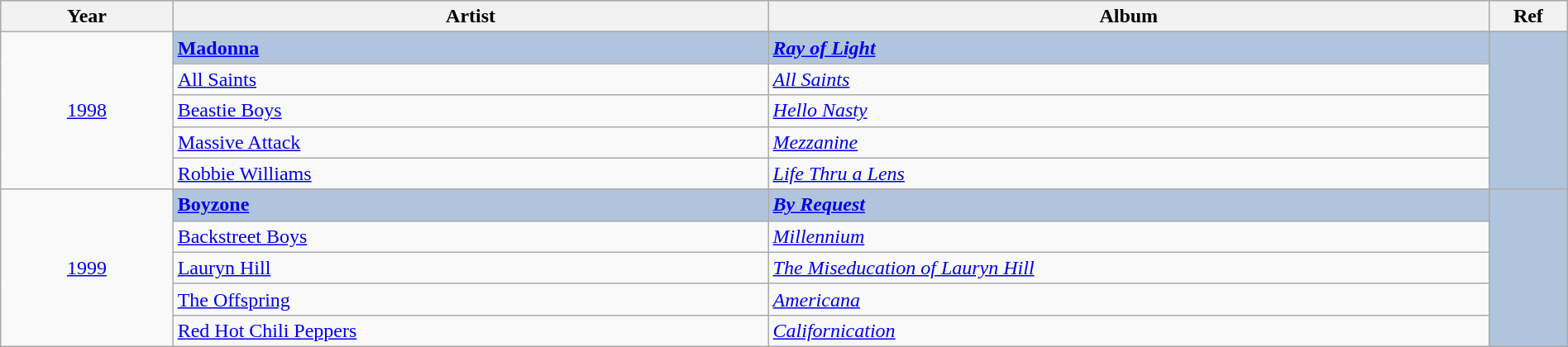<table class="wikitable" style="width:100%;">
<tr style="background:#bebebe;">
<th style="width:11%;">Year</th>
<th style="width:38%;">Artist</th>
<th style="width:46%;">Album</th>
<th style="width:5%;">Ref</th>
</tr>
<tr>
<td rowspan="6" align="center"><a href='#'>1998</a></td>
</tr>
<tr style="background:#B0C4DE">
<td><strong><a href='#'>Madonna</a></strong></td>
<td><strong><em><a href='#'>Ray of Light</a></em></strong></td>
<td rowspan="6" align="center"></td>
</tr>
<tr>
<td><a href='#'>All Saints</a></td>
<td><em><a href='#'>All Saints</a></em></td>
</tr>
<tr>
<td><a href='#'>Beastie Boys</a></td>
<td><em><a href='#'>Hello Nasty</a></em></td>
</tr>
<tr>
<td><a href='#'>Massive Attack</a></td>
<td><em><a href='#'>Mezzanine</a></em></td>
</tr>
<tr>
<td><a href='#'>Robbie Williams</a></td>
<td><em><a href='#'>Life Thru a Lens</a></em></td>
</tr>
<tr>
<td rowspan="6" align="center"><a href='#'>1999</a></td>
</tr>
<tr style="background:#B0C4DE">
<td><strong><a href='#'>Boyzone</a></strong></td>
<td><strong><em><a href='#'>By Request</a></em></strong></td>
<td rowspan="6" align="center"></td>
</tr>
<tr>
<td><a href='#'>Backstreet Boys</a></td>
<td><em><a href='#'>Millennium</a></em></td>
</tr>
<tr>
<td><a href='#'>Lauryn Hill</a></td>
<td><em><a href='#'>The Miseducation of Lauryn Hill</a></em></td>
</tr>
<tr>
<td><a href='#'>The Offspring</a></td>
<td><em><a href='#'>Americana</a></em></td>
</tr>
<tr>
<td><a href='#'>Red Hot Chili Peppers</a></td>
<td><em><a href='#'>Californication</a></em></td>
</tr>
</table>
